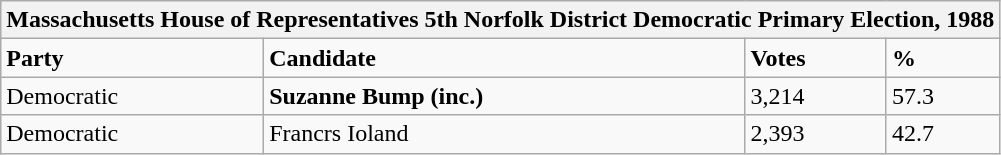<table class="wikitable">
<tr>
<th colspan="4">Massachusetts House of Representatives 5th Norfolk District Democratic Primary Election, 1988</th>
</tr>
<tr>
<td><strong>Party</strong></td>
<td><strong>Candidate</strong></td>
<td><strong>Votes</strong></td>
<td><strong>%</strong></td>
</tr>
<tr>
<td>Democratic</td>
<td><strong>Suzanne Bump (inc.)</strong></td>
<td>3,214</td>
<td>57.3</td>
</tr>
<tr>
<td>Democratic</td>
<td>Francrs Ioland</td>
<td>2,393</td>
<td>42.7</td>
</tr>
</table>
